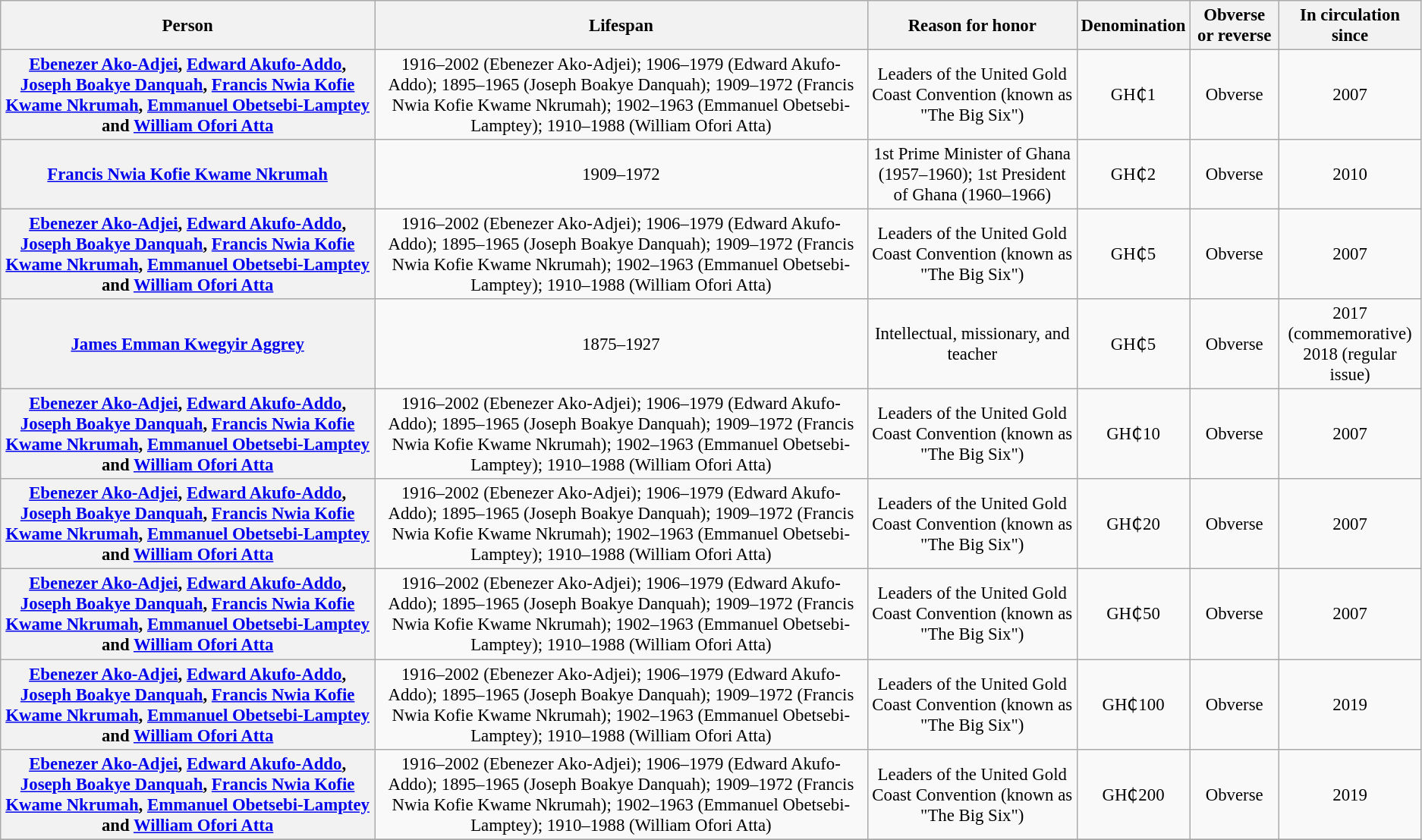<table class="wikitable" style="font-size: 95%; text-align:center;">
<tr>
<th>Person</th>
<th>Lifespan</th>
<th>Reason for honor</th>
<th>Denomination</th>
<th>Obverse or reverse</th>
<th>In circulation since</th>
</tr>
<tr>
<th><a href='#'>Ebenezer Ako-Adjei</a>, <a href='#'>Edward Akufo-Addo</a>, <a href='#'>Joseph Boakye Danquah</a>, <a href='#'>Francis Nwia Kofie Kwame Nkrumah</a>, <a href='#'>Emmanuel Obetsebi-Lamptey</a> and <a href='#'>William Ofori Atta</a></th>
<td>1916–2002 (Ebenezer Ako-Adjei); 1906–1979 (Edward Akufo-Addo); 1895–1965 (Joseph Boakye Danquah); 1909–1972 (Francis Nwia Kofie Kwame Nkrumah); 1902–1963 (Emmanuel Obetsebi-Lamptey); 1910–1988 (William Ofori Atta)</td>
<td>Leaders of the United Gold Coast Convention (known as "The Big Six")</td>
<td>GH₵1</td>
<td>Obverse</td>
<td>2007</td>
</tr>
<tr>
<th><a href='#'>Francis Nwia Kofie Kwame Nkrumah</a></th>
<td>1909–1972</td>
<td>1st Prime Minister of Ghana (1957–1960); 1st President of Ghana (1960–1966)</td>
<td>GH₵2</td>
<td>Obverse</td>
<td>2010</td>
</tr>
<tr>
<th><a href='#'>Ebenezer Ako-Adjei</a>, <a href='#'>Edward Akufo-Addo</a>, <a href='#'>Joseph Boakye Danquah</a>, <a href='#'>Francis Nwia Kofie Kwame Nkrumah</a>, <a href='#'>Emmanuel Obetsebi-Lamptey</a> and <a href='#'>William Ofori Atta</a></th>
<td>1916–2002 (Ebenezer Ako-Adjei); 1906–1979 (Edward Akufo-Addo); 1895–1965 (Joseph Boakye Danquah); 1909–1972 (Francis Nwia Kofie Kwame Nkrumah); 1902–1963 (Emmanuel Obetsebi-Lamptey); 1910–1988 (William Ofori Atta)</td>
<td>Leaders of the United Gold Coast Convention (known as "The Big Six")</td>
<td>GH₵5</td>
<td>Obverse</td>
<td>2007</td>
</tr>
<tr>
<th><a href='#'>James Emman Kwegyir Aggrey</a></th>
<td>1875–1927</td>
<td>Intellectual, missionary, and teacher</td>
<td>GH₵5</td>
<td>Obverse</td>
<td>2017 (commemorative)<br>2018 (regular issue)</td>
</tr>
<tr>
<th><a href='#'>Ebenezer Ako-Adjei</a>, <a href='#'>Edward Akufo-Addo</a>, <a href='#'>Joseph Boakye Danquah</a>, <a href='#'>Francis Nwia Kofie Kwame Nkrumah</a>, <a href='#'>Emmanuel Obetsebi-Lamptey</a> and <a href='#'>William Ofori Atta</a></th>
<td>1916–2002 (Ebenezer Ako-Adjei); 1906–1979 (Edward Akufo-Addo); 1895–1965 (Joseph Boakye Danquah); 1909–1972 (Francis Nwia Kofie Kwame Nkrumah); 1902–1963 (Emmanuel Obetsebi-Lamptey); 1910–1988 (William Ofori Atta)</td>
<td>Leaders of the United Gold Coast Convention (known as "The Big Six")</td>
<td>GH₵10</td>
<td>Obverse</td>
<td>2007</td>
</tr>
<tr>
<th><a href='#'>Ebenezer Ako-Adjei</a>, <a href='#'>Edward Akufo-Addo</a>, <a href='#'>Joseph Boakye Danquah</a>, <a href='#'>Francis Nwia Kofie Kwame Nkrumah</a>, <a href='#'>Emmanuel Obetsebi-Lamptey</a> and <a href='#'>William Ofori Atta</a></th>
<td>1916–2002 (Ebenezer Ako-Adjei); 1906–1979 (Edward Akufo-Addo); 1895–1965 (Joseph Boakye Danquah); 1909–1972 (Francis Nwia Kofie Kwame Nkrumah); 1902–1963 (Emmanuel Obetsebi-Lamptey); 1910–1988 (William Ofori Atta)</td>
<td>Leaders of the United Gold Coast Convention (known as "The Big Six")</td>
<td>GH₵20</td>
<td>Obverse</td>
<td>2007</td>
</tr>
<tr>
<th><a href='#'>Ebenezer Ako-Adjei</a>, <a href='#'>Edward Akufo-Addo</a>, <a href='#'>Joseph Boakye Danquah</a>, <a href='#'>Francis Nwia Kofie Kwame Nkrumah</a>, <a href='#'>Emmanuel Obetsebi-Lamptey</a> and <a href='#'>William Ofori Atta</a></th>
<td>1916–2002 (Ebenezer Ako-Adjei); 1906–1979 (Edward Akufo-Addo); 1895–1965 (Joseph Boakye Danquah); 1909–1972 (Francis Nwia Kofie Kwame Nkrumah); 1902–1963 (Emmanuel Obetsebi-Lamptey); 1910–1988 (William Ofori Atta)</td>
<td>Leaders of the United Gold Coast Convention (known as "The Big Six")</td>
<td>GH₵50</td>
<td>Obverse</td>
<td>2007</td>
</tr>
<tr>
<th><a href='#'>Ebenezer Ako-Adjei</a>, <a href='#'>Edward Akufo-Addo</a>, <a href='#'>Joseph Boakye Danquah</a>, <a href='#'>Francis Nwia Kofie Kwame Nkrumah</a>, <a href='#'>Emmanuel Obetsebi-Lamptey</a> and <a href='#'>William Ofori Atta</a></th>
<td>1916–2002 (Ebenezer Ako-Adjei); 1906–1979 (Edward Akufo-Addo); 1895–1965 (Joseph Boakye Danquah); 1909–1972 (Francis Nwia Kofie Kwame Nkrumah); 1902–1963 (Emmanuel Obetsebi-Lamptey); 1910–1988 (William Ofori Atta)</td>
<td>Leaders of the United Gold Coast Convention (known as "The Big Six")</td>
<td>GH₵100</td>
<td>Obverse</td>
<td>2019</td>
</tr>
<tr>
<th><a href='#'>Ebenezer Ako-Adjei</a>, <a href='#'>Edward Akufo-Addo</a>, <a href='#'>Joseph Boakye Danquah</a>, <a href='#'>Francis Nwia Kofie Kwame Nkrumah</a>, <a href='#'>Emmanuel Obetsebi-Lamptey</a> and <a href='#'>William Ofori Atta</a></th>
<td>1916–2002 (Ebenezer Ako-Adjei); 1906–1979 (Edward Akufo-Addo); 1895–1965 (Joseph Boakye Danquah); 1909–1972 (Francis Nwia Kofie Kwame Nkrumah); 1902–1963 (Emmanuel Obetsebi-Lamptey); 1910–1988 (William Ofori Atta)</td>
<td>Leaders of the United Gold Coast Convention (known as "The Big Six")</td>
<td>GH₵200</td>
<td>Obverse</td>
<td>2019</td>
</tr>
<tr>
</tr>
</table>
